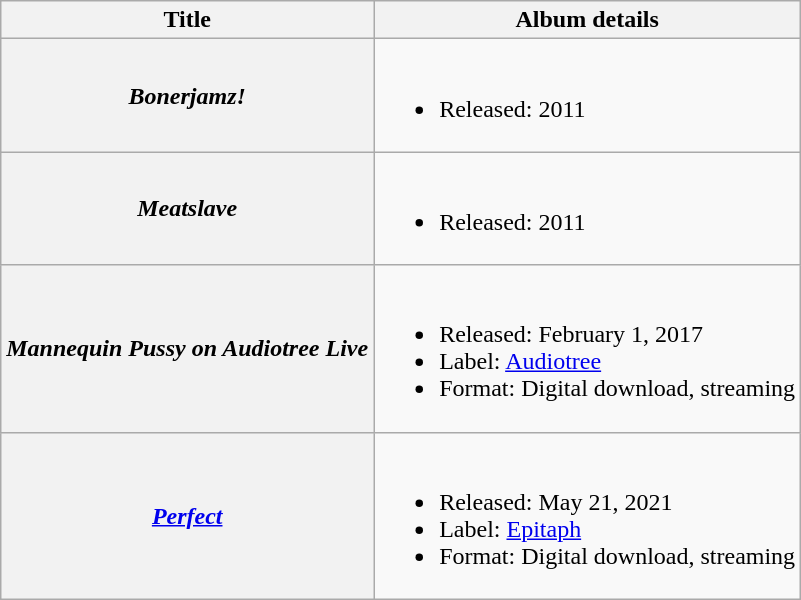<table class="wikitable plainrowheaders">
<tr>
<th scope="col">Title</th>
<th scope="col">Album details</th>
</tr>
<tr>
<th scope="row"><em>Bonerjamz!</em></th>
<td><br><ul><li>Released: 2011</li></ul></td>
</tr>
<tr>
<th scope="row"><em>Meatslave</em></th>
<td><br><ul><li>Released: 2011</li></ul></td>
</tr>
<tr>
<th scope="row"><em>Mannequin Pussy on Audiotree Live</em></th>
<td><br><ul><li>Released: February 1, 2017</li><li>Label: <a href='#'>Audiotree</a></li><li>Format: Digital download, streaming</li></ul></td>
</tr>
<tr>
<th scope="row"><em><a href='#'>Perfect</a></em></th>
<td><br><ul><li>Released: May 21, 2021</li><li>Label: <a href='#'>Epitaph</a></li><li>Format: Digital download, streaming</li></ul></td>
</tr>
</table>
